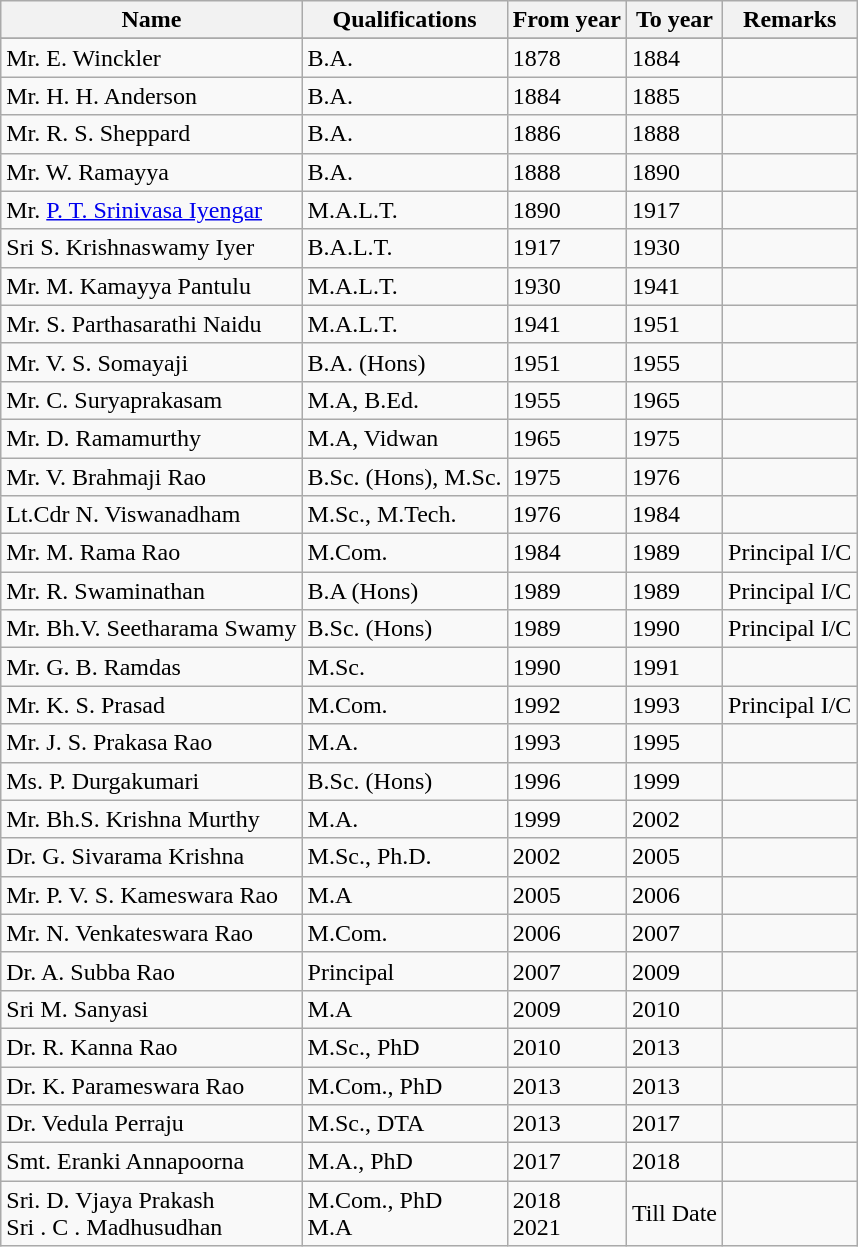<table class="wikitable sortable">
<tr>
<th bgcolor="#CCCCCC">Name</th>
<th bgcolor="#CCCCCC">Qualifications</th>
<th bgcolor="#CCCCCC">From year</th>
<th bgcolor="#CCCCCC">To year</th>
<th bgcolor="#CCCCCC">Remarks</th>
</tr>
<tr>
</tr>
<tr>
<td>Mr. E. Winckler</td>
<td>B.A.</td>
<td>1878</td>
<td>1884</td>
<td></td>
</tr>
<tr>
<td>Mr. H. H. Anderson</td>
<td>B.A.</td>
<td>1884</td>
<td>1885</td>
<td></td>
</tr>
<tr>
<td>Mr. R. S. Sheppard</td>
<td>B.A.</td>
<td>1886</td>
<td>1888</td>
<td></td>
</tr>
<tr>
<td>Mr. W. Ramayya</td>
<td>B.A.</td>
<td>1888</td>
<td>1890</td>
<td></td>
</tr>
<tr>
<td>Mr. <a href='#'>P. T. Srinivasa Iyengar</a></td>
<td>M.A.L.T.</td>
<td>1890</td>
<td>1917</td>
<td></td>
</tr>
<tr>
<td>Sri S. Krishnaswamy Iyer</td>
<td>B.A.L.T.</td>
<td>1917</td>
<td>1930</td>
<td></td>
</tr>
<tr>
<td>Mr. M. Kamayya Pantulu</td>
<td>M.A.L.T.</td>
<td>1930</td>
<td>1941</td>
<td></td>
</tr>
<tr>
<td>Mr. S. Parthasarathi Naidu</td>
<td>M.A.L.T.</td>
<td>1941</td>
<td>1951</td>
<td></td>
</tr>
<tr>
<td>Mr. V. S. Somayaji</td>
<td>B.A. (Hons)</td>
<td>1951</td>
<td>1955</td>
<td></td>
</tr>
<tr>
<td>Mr. C. Suryaprakasam</td>
<td>M.A, B.Ed.</td>
<td>1955</td>
<td>1965</td>
<td></td>
</tr>
<tr>
<td>Mr. D. Ramamurthy</td>
<td>M.A, Vidwan</td>
<td>1965</td>
<td>1975</td>
<td></td>
</tr>
<tr>
<td>Mr. V. Brahmaji Rao</td>
<td>B.Sc. (Hons), M.Sc.</td>
<td>1975</td>
<td>1976</td>
<td></td>
</tr>
<tr>
<td>Lt.Cdr N. Viswanadham</td>
<td>M.Sc., M.Tech.</td>
<td>1976</td>
<td>1984</td>
<td></td>
</tr>
<tr>
<td>Mr. M. Rama Rao</td>
<td>M.Com.</td>
<td>1984</td>
<td>1989</td>
<td>Principal I/C</td>
</tr>
<tr>
<td>Mr. R. Swaminathan</td>
<td>B.A (Hons)</td>
<td>1989</td>
<td>1989</td>
<td>Principal I/C</td>
</tr>
<tr>
<td>Mr. Bh.V. Seetharama Swamy</td>
<td>B.Sc. (Hons)</td>
<td>1989</td>
<td>1990</td>
<td>Principal I/C</td>
</tr>
<tr>
<td>Mr. G. B. Ramdas</td>
<td>M.Sc.</td>
<td>1990</td>
<td>1991</td>
<td></td>
</tr>
<tr>
<td>Mr. K. S. Prasad</td>
<td>M.Com.</td>
<td>1992</td>
<td>1993</td>
<td>Principal I/C</td>
</tr>
<tr>
<td>Mr. J. S. Prakasa Rao</td>
<td>M.A.</td>
<td>1993</td>
<td>1995</td>
<td></td>
</tr>
<tr>
<td>Ms. P. Durgakumari</td>
<td>B.Sc. (Hons)</td>
<td>1996</td>
<td>1999</td>
<td></td>
</tr>
<tr>
<td>Mr. Bh.S. Krishna Murthy</td>
<td>M.A.</td>
<td>1999</td>
<td>2002</td>
<td></td>
</tr>
<tr>
<td>Dr. G. Sivarama Krishna</td>
<td>M.Sc., Ph.D.</td>
<td>2002</td>
<td>2005</td>
<td></td>
</tr>
<tr>
<td>Mr. P. V. S. Kameswara Rao</td>
<td>M.A</td>
<td>2005</td>
<td>2006</td>
<td></td>
</tr>
<tr>
<td>Mr. N. Venkateswara Rao</td>
<td>M.Com.</td>
<td>2006</td>
<td>2007</td>
<td></td>
</tr>
<tr>
<td>Dr. A. Subba Rao</td>
<td>Principal</td>
<td>2007</td>
<td>2009</td>
<td></td>
</tr>
<tr>
<td>Sri M. Sanyasi</td>
<td>M.A</td>
<td>2009</td>
<td>2010</td>
<td></td>
</tr>
<tr>
<td>Dr. R. Kanna Rao</td>
<td>M.Sc., PhD</td>
<td>2010</td>
<td>2013</td>
<td></td>
</tr>
<tr>
<td>Dr. K. Parameswara Rao</td>
<td>M.Com., PhD</td>
<td>2013</td>
<td>2013</td>
<td></td>
</tr>
<tr>
<td>Dr. Vedula Perraju</td>
<td>M.Sc., DTA</td>
<td>2013</td>
<td>2017</td>
<td></td>
</tr>
<tr>
<td>Smt. Eranki Annapoorna</td>
<td>M.A., PhD</td>
<td>2017</td>
<td>2018</td>
<td></td>
</tr>
<tr>
<td>Sri. D. Vjaya Prakash<br>Sri . C . Madhusudhan</td>
<td>M.Com., PhD<br>M.A</td>
<td>2018<br>2021</td>
<td>Till Date</td>
<td></td>
</tr>
</table>
